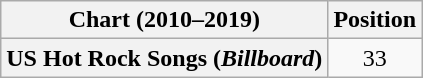<table class="wikitable plainrowheaders" style="text-align:center">
<tr>
<th scope="col">Chart (2010–2019)</th>
<th scope="col">Position</th>
</tr>
<tr>
<th scope="row">US Hot Rock Songs (<em>Billboard</em>)</th>
<td>33</td>
</tr>
</table>
